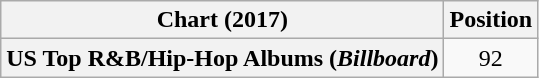<table class="wikitable plainrowheaders" style="text-align:center">
<tr>
<th scope="col">Chart (2017)</th>
<th scope="col">Position</th>
</tr>
<tr>
<th scope="row">US Top R&B/Hip-Hop Albums (<em>Billboard</em>)</th>
<td>92</td>
</tr>
</table>
